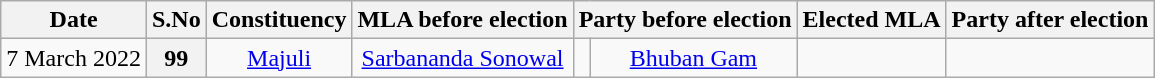<table class="wikitable sortable" style="text-align:center;">
<tr>
<th>Date</th>
<th>S.No</th>
<th>Constituency</th>
<th>MLA before election</th>
<th colspan="2">Party before election</th>
<th>Elected MLA</th>
<th colspan="2">Party after election</th>
</tr>
<tr>
<td>7 March 2022</td>
<th>99</th>
<td><a href='#'>Majuli</a></td>
<td><a href='#'>Sarbananda Sonowal</a></td>
<td></td>
<td><a href='#'>Bhuban Gam</a></td>
<td></td>
</tr>
</table>
